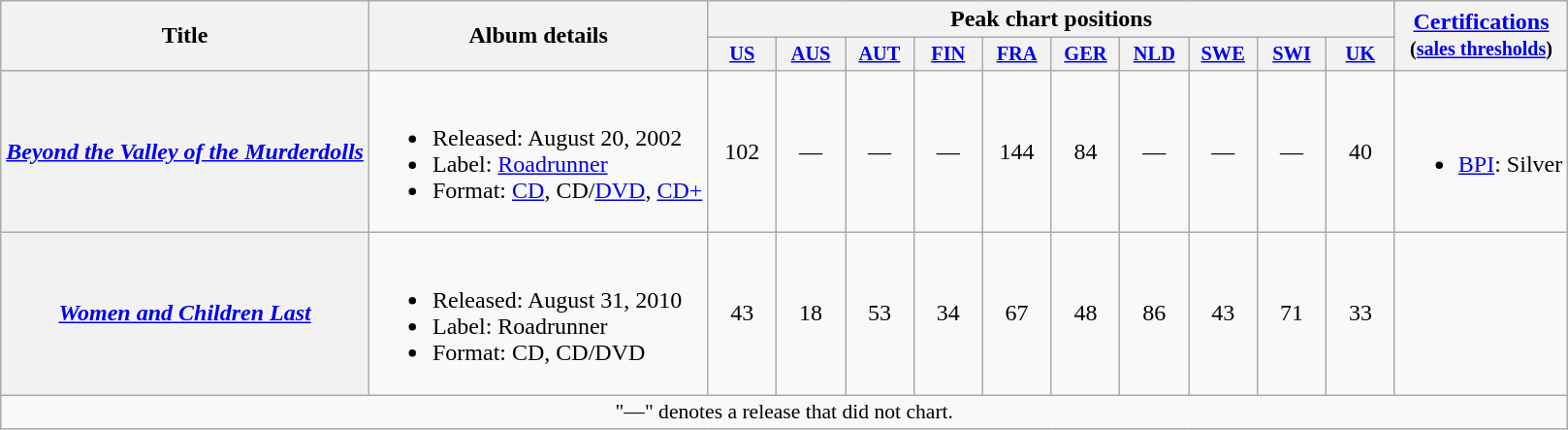<table class="wikitable plainrowheaders">
<tr>
<th rowspan="2">Title</th>
<th rowspan="2">Album details</th>
<th colspan="10">Peak chart positions</th>
<th rowspan="2"><a href='#'>Certifications</a><br><small>(<a href='#'>sales thresholds</a>)</small></th>
</tr>
<tr>
<th style="width:3em;font-size:85%"><a href='#'>US</a><br></th>
<th style="width:3em;font-size:85%"><a href='#'>AUS</a><br></th>
<th style="width:3em;font-size:85%"><a href='#'>AUT</a><br></th>
<th style="width:3em;font-size:85%"><a href='#'>FIN</a><br></th>
<th style="width:3em;font-size:85%"><a href='#'>FRA</a><br></th>
<th style="width:3em;font-size:85%"><a href='#'>GER</a><br></th>
<th style="width:3em;font-size:85%"><a href='#'>NLD</a><br></th>
<th style="width:3em;font-size:85%"><a href='#'>SWE</a><br></th>
<th style="width:3em;font-size:85%"><a href='#'>SWI</a><br></th>
<th style="width:3em;font-size:85%"><a href='#'>UK</a><br></th>
</tr>
<tr>
<th scope="row"><em><a href='#'>Beyond the Valley of the Murderdolls</a></em></th>
<td><br><ul><li>Released: August 20, 2002</li><li>Label: <a href='#'>Roadrunner</a></li><li>Format: <a href='#'>CD</a>, CD/<a href='#'>DVD</a>, <a href='#'>CD+</a></li></ul></td>
<td align="center">102</td>
<td align="center">—</td>
<td align="center">—</td>
<td align="center">—</td>
<td align="center">144</td>
<td align="center">84</td>
<td align="center">—</td>
<td align="center">—</td>
<td align="center">—</td>
<td align="center">40</td>
<td><br><ul><li><a href='#'>BPI</a>: Silver</li></ul></td>
</tr>
<tr>
<th scope="row"><em><a href='#'>Women and Children Last</a></em></th>
<td><br><ul><li>Released: August 31, 2010</li><li>Label: Roadrunner</li><li>Format: CD, CD/DVD</li></ul></td>
<td align="center">43</td>
<td align="center">18</td>
<td align="center">53</td>
<td align="center">34</td>
<td align="center">67</td>
<td align="center">48</td>
<td align="center">86</td>
<td align="center">43</td>
<td align="center">71</td>
<td align="center">33</td>
<td></td>
</tr>
<tr>
<td align="center" colspan="14" style="font-size:90%">"—" denotes a release that did not chart.</td>
</tr>
</table>
